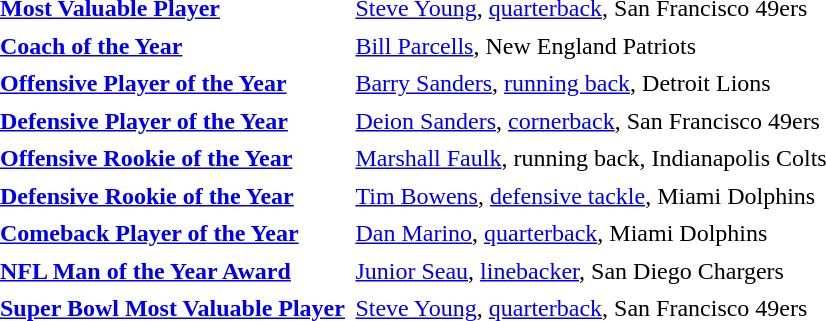<table cellpadding="3" cellspacing="1">
<tr>
<td><strong><a href='#'>Most Valuable Player</a></strong></td>
<td><a href='#'>Steve Young</a>, <a href='#'>quarterback</a>, San Francisco 49ers</td>
</tr>
<tr>
<td><strong><a href='#'>Coach of the Year</a></strong></td>
<td><a href='#'>Bill Parcells</a>, New England Patriots</td>
</tr>
<tr>
<td><strong><a href='#'>Offensive Player of the Year</a></strong></td>
<td><a href='#'>Barry Sanders</a>, <a href='#'>running back</a>, Detroit Lions</td>
</tr>
<tr>
<td><strong><a href='#'>Defensive Player of the Year</a></strong></td>
<td><a href='#'>Deion Sanders</a>, <a href='#'>cornerback</a>, San Francisco 49ers</td>
</tr>
<tr>
<td><strong><a href='#'>Offensive Rookie of the Year</a></strong></td>
<td><a href='#'>Marshall Faulk</a>, running back, Indianapolis Colts</td>
</tr>
<tr>
<td><strong><a href='#'>Defensive Rookie of the Year</a></strong></td>
<td><a href='#'>Tim Bowens</a>, <a href='#'>defensive tackle</a>, Miami Dolphins</td>
</tr>
<tr>
<td><strong><a href='#'>Comeback Player of the Year</a></strong></td>
<td><a href='#'>Dan Marino</a>, <a href='#'>quarterback</a>, Miami Dolphins</td>
</tr>
<tr>
<td><strong><a href='#'>NFL Man of the Year Award</a></strong></td>
<td><a href='#'>Junior Seau</a>, <a href='#'>linebacker</a>, San Diego Chargers</td>
</tr>
<tr>
<td><strong><a href='#'>Super Bowl Most Valuable Player</a></strong></td>
<td><a href='#'>Steve Young</a>, <a href='#'>quarterback</a>, San Francisco 49ers</td>
</tr>
</table>
